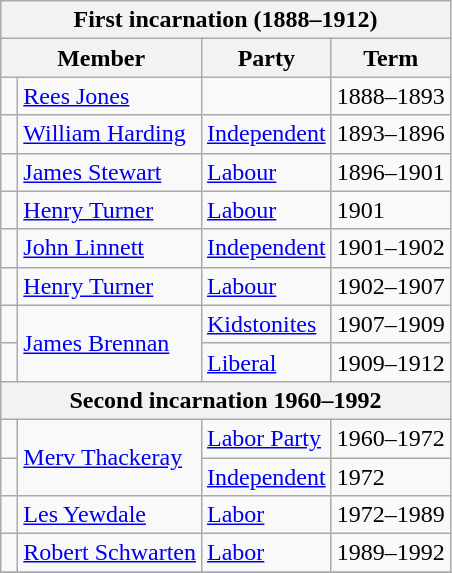<table class="wikitable">
<tr>
<th colspan="4">First incarnation (1888–1912)</th>
</tr>
<tr>
<th colspan="2">Member</th>
<th>Party</th>
<th>Term</th>
</tr>
<tr>
<td> </td>
<td><a href='#'>Rees Jones</a></td>
<td></td>
<td>1888–1893</td>
</tr>
<tr>
<td></td>
<td><a href='#'>William Harding</a></td>
<td><a href='#'>Independent</a></td>
<td>1893–1896</td>
</tr>
<tr>
<td></td>
<td><a href='#'>James Stewart</a></td>
<td><a href='#'>Labour</a></td>
<td>1896–1901</td>
</tr>
<tr>
<td></td>
<td><a href='#'>Henry Turner</a></td>
<td><a href='#'>Labour</a></td>
<td>1901</td>
</tr>
<tr>
<td></td>
<td><a href='#'>John Linnett</a></td>
<td><a href='#'>Independent</a></td>
<td>1901–1902</td>
</tr>
<tr>
<td></td>
<td><a href='#'>Henry Turner</a></td>
<td><a href='#'>Labour</a></td>
<td>1902–1907</td>
</tr>
<tr>
<td></td>
<td rowspan=2><a href='#'>James Brennan</a></td>
<td><a href='#'>Kidstonites</a></td>
<td>1907–1909</td>
</tr>
<tr>
<td></td>
<td><a href='#'>Liberal</a></td>
<td>1909–1912</td>
</tr>
<tr>
<th colspan=4>Second incarnation 1960–1992</th>
</tr>
<tr>
<td></td>
<td rowspan="2"><a href='#'>Merv Thackeray</a></td>
<td><a href='#'>Labor Party</a></td>
<td>1960–1972</td>
</tr>
<tr>
<td> </td>
<td><a href='#'>Independent</a></td>
<td>1972</td>
</tr>
<tr>
<td></td>
<td><a href='#'>Les Yewdale</a></td>
<td><a href='#'>Labor</a></td>
<td>1972–1989</td>
</tr>
<tr>
<td></td>
<td><a href='#'>Robert Schwarten</a></td>
<td><a href='#'>Labor</a></td>
<td>1989–1992</td>
</tr>
<tr>
</tr>
</table>
